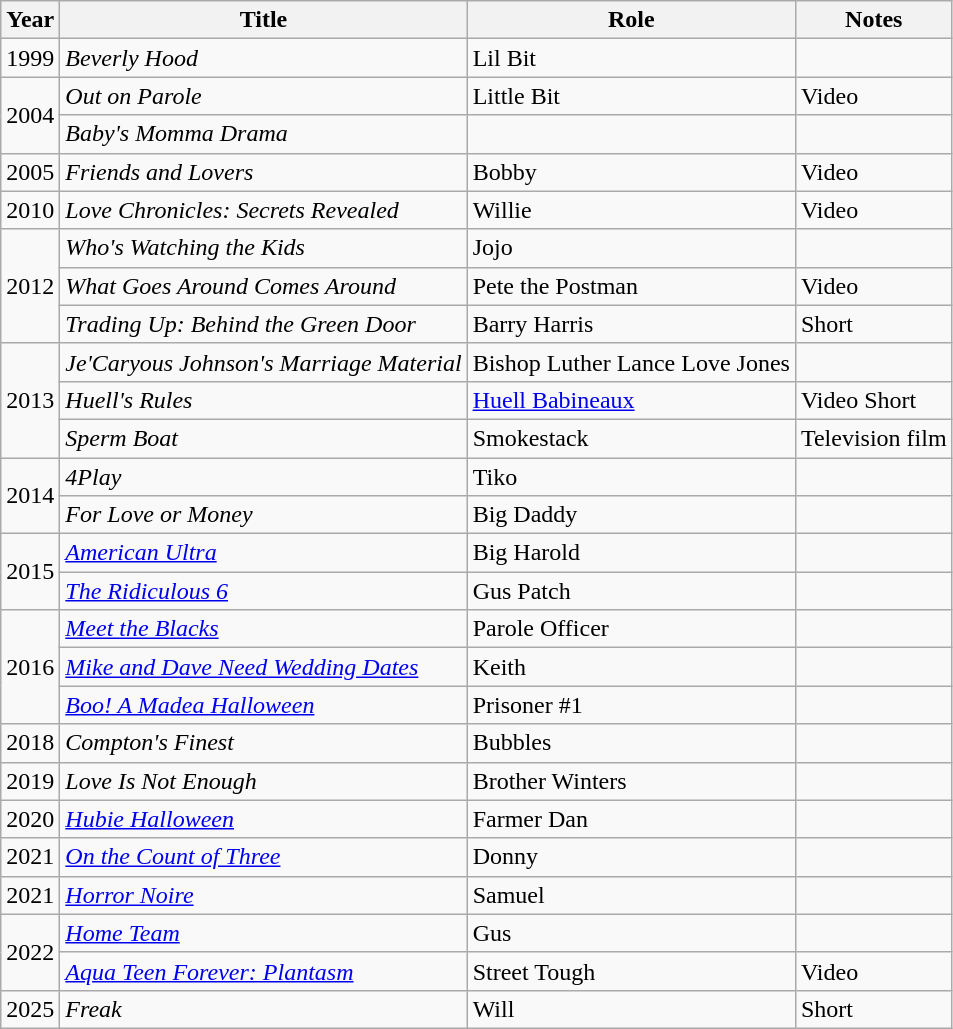<table class="wikitable sortable">
<tr>
<th>Year</th>
<th>Title</th>
<th>Role</th>
<th>Notes</th>
</tr>
<tr>
<td>1999</td>
<td><em>Beverly Hood</em></td>
<td>Lil Bit</td>
<td></td>
</tr>
<tr>
<td rowspan=2>2004</td>
<td><em>Out on Parole</em></td>
<td>Little Bit</td>
<td>Video</td>
</tr>
<tr>
<td><em>Baby's Momma Drama</em></td>
<td></td>
<td></td>
</tr>
<tr>
<td>2005</td>
<td><em>Friends and Lovers</em></td>
<td>Bobby</td>
<td>Video</td>
</tr>
<tr>
<td>2010</td>
<td><em>Love Chronicles: Secrets Revealed</em></td>
<td>Willie</td>
<td>Video</td>
</tr>
<tr>
<td rowspan=3>2012</td>
<td><em>Who's Watching the Kids</em></td>
<td>Jojo</td>
<td></td>
</tr>
<tr>
<td><em>What Goes Around Comes Around</em></td>
<td>Pete the Postman</td>
<td>Video</td>
</tr>
<tr>
<td><em>Trading Up: Behind the Green Door</em></td>
<td>Barry Harris</td>
<td>Short</td>
</tr>
<tr>
<td rowspan=3>2013</td>
<td><em>Je'Caryous Johnson's Marriage Material</em></td>
<td>Bishop Luther Lance Love Jones</td>
<td></td>
</tr>
<tr>
<td><em>Huell's Rules</em></td>
<td><a href='#'>Huell Babineaux</a></td>
<td>Video Short</td>
</tr>
<tr>
<td><em>Sperm Boat</em></td>
<td>Smokestack</td>
<td>Television film</td>
</tr>
<tr>
<td rowspan=2>2014</td>
<td><em>4Play</em></td>
<td>Tiko</td>
<td></td>
</tr>
<tr>
<td><em>For Love or Money</em></td>
<td>Big Daddy</td>
<td></td>
</tr>
<tr>
<td rowspan=2>2015</td>
<td><em><a href='#'>American Ultra</a></em></td>
<td>Big Harold</td>
<td></td>
</tr>
<tr>
<td><em><a href='#'>The Ridiculous 6</a></em></td>
<td>Gus Patch</td>
<td></td>
</tr>
<tr>
<td rowspan=3>2016</td>
<td><em><a href='#'>Meet the Blacks</a></em></td>
<td>Parole Officer</td>
<td></td>
</tr>
<tr>
<td><em><a href='#'>Mike and Dave Need Wedding Dates</a></em></td>
<td>Keith</td>
<td></td>
</tr>
<tr>
<td><em><a href='#'>Boo! A Madea Halloween</a></em></td>
<td>Prisoner #1</td>
<td></td>
</tr>
<tr>
<td>2018</td>
<td><em>Compton's Finest</em></td>
<td>Bubbles</td>
<td></td>
</tr>
<tr>
<td>2019</td>
<td><em>Love Is Not Enough</em></td>
<td>Brother Winters</td>
<td></td>
</tr>
<tr>
<td>2020</td>
<td><em><a href='#'>Hubie Halloween</a></em></td>
<td>Farmer Dan</td>
<td></td>
</tr>
<tr>
<td>2021</td>
<td><em><a href='#'>On the Count of Three</a></em></td>
<td>Donny</td>
<td></td>
</tr>
<tr>
<td>2021</td>
<td><em><a href='#'>Horror Noire</a></em></td>
<td>Samuel</td>
<td></td>
</tr>
<tr>
<td rowspan=2>2022</td>
<td><em><a href='#'>Home Team</a></em></td>
<td>Gus</td>
<td></td>
</tr>
<tr>
<td><em><a href='#'>Aqua Teen Forever: Plantasm</a></em></td>
<td>Street Tough</td>
<td>Video</td>
</tr>
<tr>
<td>2025</td>
<td><em>Freak</em></td>
<td>Will</td>
<td>Short</td>
</tr>
</table>
